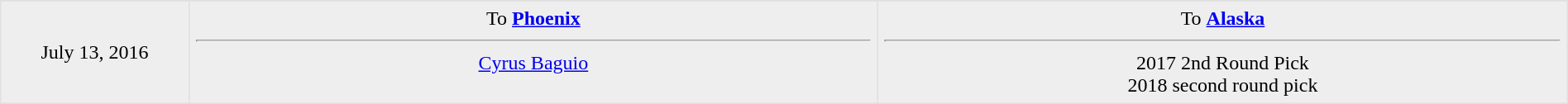<table border=1 style="border-collapse:collapse; text-align: center; width: 100%" bordercolor="#DFDFDF"  cellpadding="5">
<tr>
</tr>
<tr bgcolor="eeeeee">
<td rowspan=2>July 13, 2016 <br></td>
<td style="width:44%" valign="top">To <strong><a href='#'>Phoenix</a></strong><hr><a href='#'>Cyrus Baguio</a></td>
<td style="width:44%" valign="top">To <strong><a href='#'>Alaska</a></strong><hr>2017 2nd Round Pick<br> 2018 second round pick</td>
</tr>
</table>
